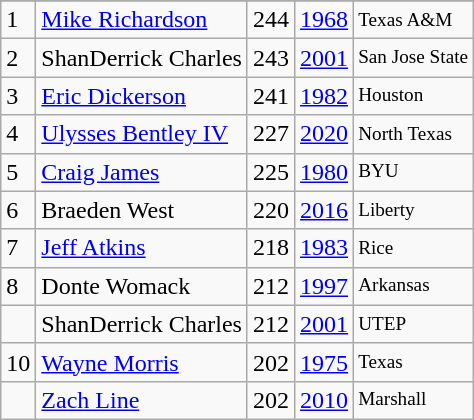<table class="wikitable">
<tr>
</tr>
<tr>
<td>1</td>
<td><a href='#'>Mike Richardson</a></td>
<td>244</td>
<td><a href='#'>1968</a></td>
<td style="font-size:80%;">Texas A&M</td>
</tr>
<tr>
<td>2</td>
<td>ShanDerrick Charles</td>
<td>243</td>
<td><a href='#'>2001</a></td>
<td style="font-size:80%;">San Jose State</td>
</tr>
<tr>
<td>3</td>
<td><a href='#'>Eric Dickerson</a></td>
<td>241</td>
<td><a href='#'>1982</a></td>
<td style="font-size:80%;">Houston</td>
</tr>
<tr>
<td>4</td>
<td><a href='#'>Ulysses Bentley IV</a></td>
<td>227</td>
<td><a href='#'>2020</a></td>
<td style="font-size:80%;">North Texas</td>
</tr>
<tr>
<td>5</td>
<td><a href='#'>Craig James</a></td>
<td>225</td>
<td><a href='#'>1980</a></td>
<td style="font-size:80%;">BYU</td>
</tr>
<tr>
<td>6</td>
<td>Braeden West</td>
<td>220</td>
<td><a href='#'>2016</a></td>
<td style="font-size:80%;">Liberty</td>
</tr>
<tr>
<td>7</td>
<td><a href='#'>Jeff Atkins</a></td>
<td>218</td>
<td><a href='#'>1983</a></td>
<td style="font-size:80%;">Rice</td>
</tr>
<tr>
<td>8</td>
<td>Donte Womack</td>
<td>212</td>
<td><a href='#'>1997</a></td>
<td style="font-size:80%;">Arkansas</td>
</tr>
<tr>
<td></td>
<td>ShanDerrick Charles</td>
<td>212</td>
<td><a href='#'>2001</a></td>
<td style="font-size:80%;">UTEP</td>
</tr>
<tr>
<td>10</td>
<td><a href='#'>Wayne Morris</a></td>
<td>202</td>
<td><a href='#'>1975</a></td>
<td style="font-size:80%;">Texas</td>
</tr>
<tr>
<td></td>
<td><a href='#'>Zach Line</a></td>
<td>202</td>
<td><a href='#'>2010</a></td>
<td style="font-size:80%;">Marshall</td>
</tr>
</table>
